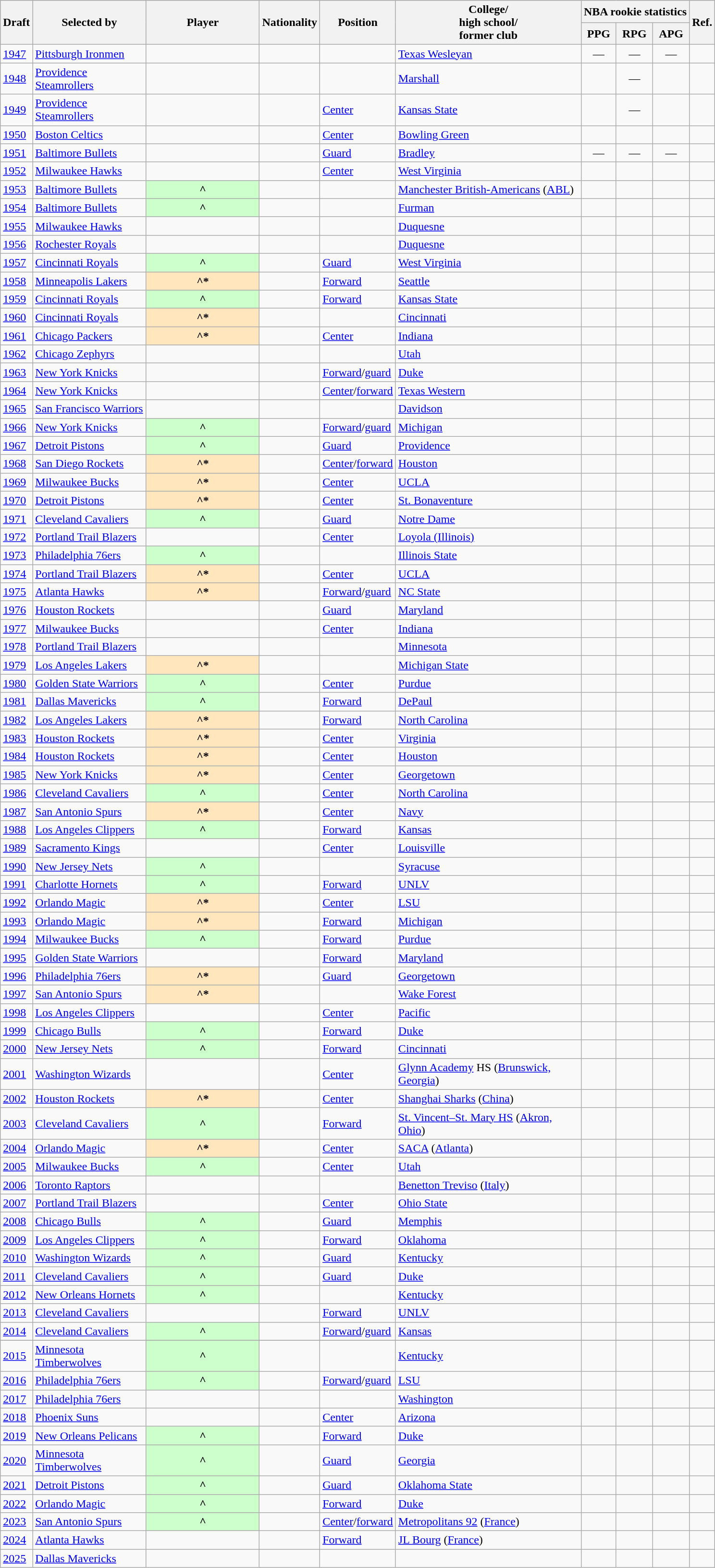<table class="wikitable plainrowheaders sortable" summary="Draft (sortable), Selected by (sortable), Player (sortable), Nationality (sortable), College/high school/former club (sortable), PPG (sortable), RPG (sortable), APG (sortable) and References">
<tr style="background-color:#c5c5c5">
<th rowspan=2 scope="col">Draft</th>
<th rowspan=2 scope="col" width=150>Selected by</th>
<th rowspan=2 scope="col" width=150>Player</th>
<th rowspan=2 scope="col">Nationality</th>
<th rowspan=2 scope="col">Position</th>
<th rowspan=2 scope="col" width=250>College/<br>high school/<br>former club</th>
<th colspan=3>NBA rookie statistics</th>
<th rowspan=2 scope="col" class="unsortable">Ref.</th>
</tr>
<tr>
<th scope="col">PPG</th>
<th scope="col">RPG</th>
<th scope="col">APG</th>
</tr>
<tr>
<td><a href='#'>1947</a></td>
<td><a href='#'>Pittsburgh Ironmen</a></td>
<th scope="row" style="background-color:transparent;"></th>
<td></td>
<td></td>
<td><a href='#'>Texas Wesleyan</a></td>
<td align=center>—</td>
<td align=center>—</td>
<td align=center>—</td>
<td align=center></td>
</tr>
<tr>
<td><a href='#'>1948</a></td>
<td><a href='#'>Providence Steamrollers</a></td>
<th scope="row" style="background-color:transparent;"></th>
<td></td>
<td></td>
<td><a href='#'>Marshall</a></td>
<td></td>
<td align=center>—</td>
<td></td>
<td align=center></td>
</tr>
<tr>
<td><a href='#'>1949</a></td>
<td><a href='#'>Providence Steamrollers</a></td>
<th scope="row" style="background-color:transparent;"></th>
<td></td>
<td><a href='#'>Center</a></td>
<td><a href='#'>Kansas State</a></td>
<td></td>
<td align=center>—</td>
<td></td>
<td align=center></td>
</tr>
<tr>
<td><a href='#'>1950</a></td>
<td><a href='#'>Boston Celtics</a></td>
<th scope="row" style="background-color:transparent;"></th>
<td></td>
<td><a href='#'>Center</a></td>
<td><a href='#'>Bowling Green</a></td>
<td></td>
<td></td>
<td></td>
<td align=center></td>
</tr>
<tr>
<td><a href='#'>1951</a></td>
<td><a href='#'>Baltimore Bullets</a></td>
<th scope="row" style="background-color:transparent;"></th>
<td></td>
<td><a href='#'>Guard</a></td>
<td><a href='#'>Bradley</a></td>
<td align=center>—</td>
<td align=center>—</td>
<td align=center>—</td>
<td align=center></td>
</tr>
<tr>
<td><a href='#'>1952</a></td>
<td><a href='#'>Milwaukee Hawks</a></td>
<th scope="row" style="background-color:transparent;"></th>
<td></td>
<td><a href='#'>Center</a></td>
<td><a href='#'>West Virginia</a></td>
<td></td>
<td></td>
<td></td>
<td align=center></td>
</tr>
<tr>
<td><a href='#'>1953</a></td>
<td><a href='#'>Baltimore Bullets</a></td>
<th scope="row" style="background-color:#CCFFCC"><em></em>^</th>
<td></td>
<td></td>
<td><a href='#'>Manchester British-Americans</a> (<a href='#'>ABL</a>)</td>
<td></td>
<td></td>
<td></td>
<td align=center></td>
</tr>
<tr>
<td><a href='#'>1954</a></td>
<td><a href='#'>Baltimore Bullets</a></td>
<th scope="row" style="background-color:#CCFFCC">^</th>
<td></td>
<td></td>
<td><a href='#'>Furman</a></td>
<td></td>
<td></td>
<td></td>
<td align=center></td>
</tr>
<tr>
<td><a href='#'>1955</a></td>
<td><a href='#'>Milwaukee Hawks</a></td>
<th scope="row" style="background-color:transparent;"></th>
<td></td>
<td></td>
<td><a href='#'>Duquesne</a></td>
<td></td>
<td></td>
<td></td>
<td align=center></td>
</tr>
<tr>
<td><a href='#'>1956</a></td>
<td><a href='#'>Rochester Royals</a></td>
<th scope="row" style="background-color:transparent;"></th>
<td></td>
<td></td>
<td><a href='#'>Duquesne</a></td>
<td></td>
<td></td>
<td></td>
<td align=center></td>
</tr>
<tr>
<td><a href='#'>1957</a></td>
<td><a href='#'>Cincinnati Royals</a></td>
<th scope="row" style="background-color:#CCFFCC">^</th>
<td></td>
<td><a href='#'>Guard</a></td>
<td><a href='#'>West Virginia</a></td>
<td></td>
<td></td>
<td></td>
<td align=center></td>
</tr>
<tr>
<td><a href='#'>1958</a></td>
<td><a href='#'>Minneapolis Lakers</a></td>
<th scope="row" style="background-color:#FFE6BD"><em></em>^*</th>
<td></td>
<td><a href='#'>Forward</a></td>
<td><a href='#'>Seattle</a></td>
<td></td>
<td></td>
<td></td>
<td align=center></td>
</tr>
<tr>
<td><a href='#'>1959</a></td>
<td><a href='#'>Cincinnati Royals</a></td>
<th scope="row" style="background-color:#CCFFCC">^</th>
<td></td>
<td><a href='#'>Forward</a></td>
<td><a href='#'>Kansas State</a></td>
<td></td>
<td></td>
<td></td>
<td align=center></td>
</tr>
<tr>
<td><a href='#'>1960</a></td>
<td><a href='#'>Cincinnati Royals</a></td>
<th scope="row" style="background-color:#FFE6BD"><em></em>^*</th>
<td></td>
<td></td>
<td><a href='#'>Cincinnati</a></td>
<td></td>
<td></td>
<td></td>
<td align=center></td>
</tr>
<tr>
<td><a href='#'>1961</a></td>
<td><a href='#'>Chicago Packers</a></td>
<th scope="row" style="background-color:#FFE6BD"><em></em>^*</th>
<td></td>
<td><a href='#'>Center</a></td>
<td><a href='#'>Indiana</a></td>
<td></td>
<td></td>
<td></td>
<td align=center></td>
</tr>
<tr>
<td><a href='#'>1962</a></td>
<td><a href='#'>Chicago Zephyrs</a></td>
<th scope="row" style="background-color:transparent;"></th>
<td></td>
<td></td>
<td><a href='#'>Utah</a></td>
<td></td>
<td></td>
<td></td>
<td align=center></td>
</tr>
<tr>
<td><a href='#'>1963</a></td>
<td><a href='#'>New York Knicks</a></td>
<th scope="row" style="background-color:transparent;"></th>
<td></td>
<td><a href='#'>Forward</a>/<a href='#'>guard</a></td>
<td><a href='#'>Duke</a></td>
<td></td>
<td></td>
<td></td>
<td align=center></td>
</tr>
<tr>
<td><a href='#'>1964</a></td>
<td><a href='#'>New York Knicks</a></td>
<th scope="row" style="background-color:transparent;"></th>
<td></td>
<td><a href='#'>Center</a>/<a href='#'>forward</a></td>
<td><a href='#'>Texas Western</a></td>
<td></td>
<td></td>
<td></td>
<td align=center></td>
</tr>
<tr>
<td><a href='#'>1965</a></td>
<td><a href='#'>San Francisco Warriors</a></td>
<th scope="row" style="background-color:transparent;"></th>
<td></td>
<td></td>
<td><a href='#'>Davidson</a></td>
<td></td>
<td></td>
<td></td>
<td align=center></td>
</tr>
<tr>
<td><a href='#'>1966</a></td>
<td><a href='#'>New York Knicks</a></td>
<th scope="row" style="background-color:#CCFFCC">^</th>
<td></td>
<td><a href='#'>Forward</a>/<a href='#'>guard</a></td>
<td><a href='#'>Michigan</a></td>
<td></td>
<td></td>
<td></td>
<td align=center></td>
</tr>
<tr>
<td><a href='#'>1967</a></td>
<td><a href='#'>Detroit Pistons</a></td>
<th scope="row" style="background-color:#CCFFCC">^</th>
<td></td>
<td><a href='#'>Guard</a></td>
<td><a href='#'>Providence</a></td>
<td></td>
<td></td>
<td></td>
<td align=center></td>
</tr>
<tr>
<td><a href='#'>1968</a></td>
<td><a href='#'>San Diego Rockets</a></td>
<th scope="row" style="background-color:#FFE6BD">^*</th>
<td></td>
<td><a href='#'>Center</a>/<a href='#'>forward</a></td>
<td><a href='#'>Houston</a></td>
<td></td>
<td></td>
<td></td>
<td align=center></td>
</tr>
<tr>
<td><a href='#'>1969</a></td>
<td><a href='#'>Milwaukee Bucks</a></td>
<th scope="row" style="background-color:#FFE6BD"><em></em>^*</th>
<td></td>
<td><a href='#'>Center</a></td>
<td><a href='#'>UCLA</a></td>
<td></td>
<td></td>
<td></td>
<td align=center></td>
</tr>
<tr>
<td><a href='#'>1970</a></td>
<td><a href='#'>Detroit Pistons</a></td>
<th scope="row" style="background-color:#FFE6BD">^*</th>
<td></td>
<td><a href='#'>Center</a></td>
<td><a href='#'>St. Bonaventure</a></td>
<td></td>
<td></td>
<td></td>
<td align=center></td>
</tr>
<tr>
<td><a href='#'>1971</a></td>
<td><a href='#'>Cleveland Cavaliers</a></td>
<th scope="row" style="background-color:#CCFFCC">^</th>
<td></td>
<td><a href='#'>Guard</a></td>
<td><a href='#'>Notre Dame</a></td>
<td></td>
<td></td>
<td></td>
<td align=center></td>
</tr>
<tr>
<td><a href='#'>1972</a></td>
<td><a href='#'>Portland Trail Blazers</a></td>
<th scope="row" style="background-color:transparent;"></th>
<td></td>
<td><a href='#'>Center</a></td>
<td><a href='#'>Loyola (Illinois)</a></td>
<td></td>
<td></td>
<td></td>
<td align=center></td>
</tr>
<tr>
<td><a href='#'>1973</a></td>
<td><a href='#'>Philadelphia 76ers</a></td>
<th scope="row" style="background-color:#CCFFCC">^</th>
<td></td>
<td></td>
<td><a href='#'>Illinois State</a></td>
<td></td>
<td></td>
<td></td>
<td align=center></td>
</tr>
<tr>
<td><a href='#'>1974</a></td>
<td><a href='#'>Portland Trail Blazers</a></td>
<th scope="row" style="background-color:#FFE6BD">^*</th>
<td></td>
<td><a href='#'>Center</a></td>
<td><a href='#'>UCLA</a></td>
<td></td>
<td></td>
<td></td>
<td align=center></td>
</tr>
<tr>
<td><a href='#'>1975</a></td>
<td><a href='#'>Atlanta Hawks</a></td>
<th scope="row" style="background-color:#FFE6BD">^*</th>
<td></td>
<td><a href='#'>Forward</a>/<a href='#'>guard</a></td>
<td><a href='#'>NC State</a></td>
<td></td>
<td></td>
<td></td>
<td align=center></td>
</tr>
<tr>
<td><a href='#'>1976</a></td>
<td><a href='#'>Houston Rockets</a></td>
<th scope="row" style="background-color:transparent;"></th>
<td></td>
<td><a href='#'>Guard</a></td>
<td><a href='#'>Maryland</a></td>
<td></td>
<td></td>
<td></td>
<td align=center></td>
</tr>
<tr>
<td><a href='#'>1977</a></td>
<td><a href='#'>Milwaukee Bucks</a></td>
<th scope="row" style="background-color:transparent;"></th>
<td></td>
<td><a href='#'>Center</a></td>
<td><a href='#'>Indiana</a></td>
<td></td>
<td></td>
<td></td>
<td align=center></td>
</tr>
<tr>
<td><a href='#'>1978</a></td>
<td><a href='#'>Portland Trail Blazers</a></td>
<th scope="row" style="background-color:transparent;"></th>
<td></td>
<td></td>
<td><a href='#'>Minnesota</a></td>
<td></td>
<td></td>
<td></td>
<td align=center></td>
</tr>
<tr>
<td><a href='#'>1979</a></td>
<td><a href='#'>Los Angeles Lakers</a></td>
<th scope="row" style="background-color:#FFE6BD">^*</th>
<td></td>
<td></td>
<td><a href='#'>Michigan State</a></td>
<td></td>
<td></td>
<td></td>
<td align=center></td>
</tr>
<tr>
<td><a href='#'>1980</a></td>
<td><a href='#'>Golden State Warriors</a></td>
<th scope="row" style="background-color:#CCFFCC">^</th>
<td></td>
<td><a href='#'>Center</a></td>
<td><a href='#'>Purdue</a></td>
<td></td>
<td></td>
<td></td>
<td align=center></td>
</tr>
<tr>
<td><a href='#'>1981</a></td>
<td><a href='#'>Dallas Mavericks</a></td>
<th scope="row" style="background-color:#CCFFCC">^</th>
<td></td>
<td><a href='#'>Forward</a></td>
<td><a href='#'>DePaul</a></td>
<td></td>
<td></td>
<td></td>
<td align=center></td>
</tr>
<tr>
<td><a href='#'>1982</a></td>
<td><a href='#'>Los Angeles Lakers</a></td>
<th scope="row" style="background-color:#FFE6BD">^*</th>
<td></td>
<td><a href='#'>Forward</a></td>
<td><a href='#'>North Carolina</a></td>
<td></td>
<td></td>
<td></td>
<td align=center></td>
</tr>
<tr>
<td><a href='#'>1983</a></td>
<td><a href='#'>Houston Rockets</a></td>
<th scope="row" style="background-color:#FFE6BD"><em>^*</em></th>
<td></td>
<td><a href='#'>Center</a></td>
<td><a href='#'>Virginia</a></td>
<td></td>
<td></td>
<td></td>
<td align=center></td>
</tr>
<tr>
<td><a href='#'>1984</a></td>
<td><a href='#'>Houston Rockets</a></td>
<th scope="row" style="background-color:#FFE6BD">^*</th>
<td></td>
<td><a href='#'>Center</a></td>
<td><a href='#'>Houston</a></td>
<td></td>
<td></td>
<td></td>
<td align=center></td>
</tr>
<tr>
<td><a href='#'>1985</a></td>
<td><a href='#'>New York Knicks</a></td>
<th scope="row" style="background-color:#FFE6BD"><em></em>^*</th>
<td></td>
<td><a href='#'>Center</a></td>
<td><a href='#'>Georgetown</a></td>
<td></td>
<td></td>
<td></td>
<td align=center></td>
</tr>
<tr>
<td><a href='#'>1986</a></td>
<td><a href='#'>Cleveland Cavaliers</a></td>
<th scope="row" style="background-color:#CCFFCC">^</th>
<td></td>
<td><a href='#'>Center</a></td>
<td><a href='#'>North Carolina</a></td>
<td></td>
<td></td>
<td></td>
<td align=center></td>
</tr>
<tr>
<td><a href='#'>1987</a></td>
<td><a href='#'>San Antonio Spurs</a></td>
<th scope="row" style="background-color:#FFE6BD"><em></em>^*</th>
<td></td>
<td><a href='#'>Center</a></td>
<td><a href='#'>Navy</a></td>
<td></td>
<td></td>
<td></td>
<td align=center></td>
</tr>
<tr>
<td><a href='#'>1988</a></td>
<td><a href='#'>Los Angeles Clippers</a></td>
<th scope="row" style="background-color:#CCFFCC">^</th>
<td></td>
<td><a href='#'>Forward</a></td>
<td><a href='#'>Kansas</a></td>
<td></td>
<td></td>
<td></td>
<td align=center></td>
</tr>
<tr>
<td><a href='#'>1989</a></td>
<td><a href='#'>Sacramento Kings</a></td>
<th scope="row" style="background-color:transparent;"></th>
<td></td>
<td><a href='#'>Center</a></td>
<td><a href='#'>Louisville</a></td>
<td></td>
<td></td>
<td></td>
<td align=center></td>
</tr>
<tr>
<td><a href='#'>1990</a></td>
<td><a href='#'>New Jersey Nets</a></td>
<th scope="row" style="background-color:#CCFFCC"><em></em>^</th>
<td></td>
<td></td>
<td><a href='#'>Syracuse</a></td>
<td></td>
<td></td>
<td></td>
<td align=center></td>
</tr>
<tr>
<td><a href='#'>1991</a></td>
<td><a href='#'>Charlotte Hornets</a></td>
<th scope="row" style="background-color:#CCFFCC"><em></em>^</th>
<td></td>
<td><a href='#'>Forward</a></td>
<td><a href='#'>UNLV</a></td>
<td></td>
<td></td>
<td></td>
<td align=center></td>
</tr>
<tr>
<td><a href='#'>1992</a></td>
<td><a href='#'>Orlando Magic</a></td>
<th scope="row" style="background-color:#FFE6BD"><em></em>^*</th>
<td></td>
<td><a href='#'>Center</a></td>
<td><a href='#'>LSU</a></td>
<td></td>
<td></td>
<td></td>
<td align=center></td>
</tr>
<tr>
<td><a href='#'>1993</a></td>
<td><a href='#'>Orlando Magic</a></td>
<th scope="row" style="background-color:#FFE6BD"><em></em>^*</th>
<td></td>
<td><a href='#'>Forward</a></td>
<td><a href='#'>Michigan</a></td>
<td></td>
<td></td>
<td></td>
<td align=center></td>
</tr>
<tr>
<td><a href='#'>1994</a></td>
<td><a href='#'>Milwaukee Bucks</a></td>
<th scope="row" style="background-color:#CCFFCC">^</th>
<td></td>
<td><a href='#'>Forward</a></td>
<td><a href='#'>Purdue</a></td>
<td></td>
<td></td>
<td></td>
<td align=center></td>
</tr>
<tr>
<td><a href='#'>1995</a></td>
<td><a href='#'>Golden State Warriors</a></td>
<th scope="row" style="background-color:transparent;"></th>
<td></td>
<td><a href='#'>Forward</a></td>
<td><a href='#'>Maryland</a></td>
<td></td>
<td></td>
<td></td>
<td align=center></td>
</tr>
<tr>
<td><a href='#'>1996</a></td>
<td><a href='#'>Philadelphia 76ers</a></td>
<th scope="row" style="background-color:#FFE6BD"><em></em>^*</th>
<td></td>
<td><a href='#'>Guard</a></td>
<td><a href='#'>Georgetown</a></td>
<td></td>
<td></td>
<td></td>
<td align=center></td>
</tr>
<tr>
<td><a href='#'>1997</a></td>
<td><a href='#'>San Antonio Spurs</a></td>
<th scope="row" style="background-color:#FFE6BD"><em></em>^*</th>
<td></td>
<td></td>
<td><a href='#'>Wake Forest</a></td>
<td></td>
<td></td>
<td></td>
<td align=center></td>
</tr>
<tr>
<td><a href='#'>1998</a></td>
<td><a href='#'>Los Angeles Clippers</a></td>
<th scope="row" style="background-color:transparent;"></th>
<td></td>
<td><a href='#'>Center</a></td>
<td><a href='#'>Pacific</a></td>
<td></td>
<td></td>
<td></td>
<td align=center></td>
</tr>
<tr>
<td><a href='#'>1999</a></td>
<td><a href='#'>Chicago Bulls</a></td>
<th scope="row" style="background-color:#CCFFCC"><em></em>^</th>
<td></td>
<td><a href='#'>Forward</a></td>
<td><a href='#'>Duke</a></td>
<td></td>
<td></td>
<td></td>
<td align=center></td>
</tr>
<tr>
<td><a href='#'>2000</a></td>
<td><a href='#'>New Jersey Nets</a></td>
<th scope="row" style="background-color:#CCFFCC">^</th>
<td></td>
<td><a href='#'>Forward</a></td>
<td><a href='#'>Cincinnati</a></td>
<td></td>
<td></td>
<td></td>
<td align=center></td>
</tr>
<tr>
<td><a href='#'>2001</a></td>
<td><a href='#'>Washington Wizards</a></td>
<th scope="row" style="background-color:transparent;"></th>
<td></td>
<td><a href='#'>Center</a></td>
<td><a href='#'>Glynn Academy</a> HS (<a href='#'>Brunswick, Georgia</a>)</td>
<td></td>
<td></td>
<td></td>
<td align=center></td>
</tr>
<tr>
<td><a href='#'>2002</a></td>
<td><a href='#'>Houston Rockets</a></td>
<th scope="row" style="background-color:#FFE6BD">^*</th>
<td></td>
<td><a href='#'>Center</a></td>
<td><a href='#'>Shanghai Sharks</a> (<a href='#'>China</a>)</td>
<td></td>
<td></td>
<td></td>
<td align=center></td>
</tr>
<tr>
<td><a href='#'>2003</a></td>
<td><a href='#'>Cleveland Cavaliers</a></td>
<th scope="row" style="background-color:#CCFFCC"><strong><em></em></strong>^</th>
<td></td>
<td><a href='#'>Forward</a></td>
<td><a href='#'>St. Vincent–St. Mary HS</a> (<a href='#'>Akron, Ohio</a>)</td>
<td></td>
<td></td>
<td></td>
<td align=center></td>
</tr>
<tr>
<td><a href='#'>2004</a></td>
<td><a href='#'>Orlando Magic</a></td>
<th scope="row" style="background-color:#FFE6BD">^*</th>
<td></td>
<td><a href='#'>Center</a></td>
<td><a href='#'>SACA</a> (<a href='#'>Atlanta</a>)</td>
<td></td>
<td></td>
<td></td>
<td align=center></td>
</tr>
<tr>
<td><a href='#'>2005</a></td>
<td><a href='#'>Milwaukee Bucks</a></td>
<th scope="row" style="background-color: #CCFFCC"><em>^</em></th>
<td></td>
<td><a href='#'>Center</a></td>
<td><a href='#'>Utah</a></td>
<td></td>
<td></td>
<td></td>
<td align=center></td>
</tr>
<tr>
<td><a href='#'>2006</a></td>
<td><a href='#'>Toronto Raptors</a></td>
<th scope="row" style="background-color:transparent;"></th>
<td></td>
<td></td>
<td><a href='#'>Benetton Treviso</a> (<a href='#'>Italy</a>)</td>
<td></td>
<td></td>
<td></td>
<td align=center></td>
</tr>
<tr>
<td><a href='#'>2007</a></td>
<td><a href='#'>Portland Trail Blazers</a></td>
<th scope="row" style="background-color:transparent;"></th>
<td></td>
<td><a href='#'>Center</a></td>
<td><a href='#'>Ohio State</a></td>
<td></td>
<td></td>
<td></td>
<td align=center></td>
</tr>
<tr>
<td><a href='#'>2008</a></td>
<td><a href='#'>Chicago Bulls</a></td>
<th scope="row" style="background-color:#CCFFCC"><em></em>^</th>
<td></td>
<td><a href='#'>Guard</a></td>
<td><a href='#'>Memphis</a></td>
<td></td>
<td></td>
<td></td>
<td align=center></td>
</tr>
<tr>
<td><a href='#'>2009</a></td>
<td><a href='#'>Los Angeles Clippers</a></td>
<th scope="row" style="background-color:#CCFFCC"><em></em>^</th>
<td></td>
<td><a href='#'>Forward</a></td>
<td><a href='#'>Oklahoma</a></td>
<td></td>
<td></td>
<td></td>
<td align=center></td>
</tr>
<tr>
<td><a href='#'>2010</a></td>
<td><a href='#'>Washington Wizards</a></td>
<th scope="row" style="background-color:#CCFFCC;">^</th>
<td></td>
<td><a href='#'>Guard</a></td>
<td><a href='#'>Kentucky</a></td>
<td></td>
<td></td>
<td></td>
<td align=center></td>
</tr>
<tr>
<td><a href='#'>2011</a></td>
<td><a href='#'>Cleveland Cavaliers</a></td>
<th scope="row" style="background-color:#CCFFCC;"><strong><em></em></strong>^</th>
<td></td>
<td><a href='#'>Guard</a></td>
<td><a href='#'>Duke</a></td>
<td></td>
<td></td>
<td></td>
<td align=center></td>
</tr>
<tr>
<td><a href='#'>2012</a></td>
<td><a href='#'>New Orleans Hornets</a> </td>
<th scope="row" style="background-color:#CCFFCC;"><strong></strong>^</th>
<td></td>
<td></td>
<td><a href='#'>Kentucky</a></td>
<td></td>
<td></td>
<td></td>
<td align=center></td>
</tr>
<tr>
<td><a href='#'>2013</a></td>
<td><a href='#'>Cleveland Cavaliers</a></td>
<th scope="row" style="background-color:transparent;"></th>
<td></td>
<td><a href='#'>Forward</a></td>
<td><a href='#'>UNLV</a></td>
<td></td>
<td></td>
<td></td>
<td align=center></td>
</tr>
<tr>
<td><a href='#'>2014</a></td>
<td><a href='#'>Cleveland Cavaliers</a></td>
<th scope="row" style="background-color:#CCFFCC;"><strong><em></em></strong>^</th>
<td></td>
<td><a href='#'>Forward</a>/<a href='#'>guard</a></td>
<td><a href='#'>Kansas</a></td>
<td></td>
<td></td>
<td></td>
<td align=center></td>
</tr>
<tr>
</tr>
<tr>
<td><a href='#'>2015</a></td>
<td><a href='#'>Minnesota Timberwolves</a></td>
<th scope="row" style="background-color:#CCFFCC;"><strong><em></em></strong>^</th>
<td></td>
<td></td>
<td><a href='#'>Kentucky</a></td>
<td></td>
<td></td>
<td></td>
<td align=center></td>
</tr>
<tr>
<td><a href='#'>2016</a></td>
<td><a href='#'>Philadelphia 76ers</a></td>
<th scope="row" style="background-color:#CCFFCC;"><strong><em></em></strong>^</th>
<td></td>
<td><a href='#'>Forward</a>/<a href='#'>guard</a></td>
<td><a href='#'>LSU</a></td>
<td></td>
<td></td>
<td></td>
<td align=center></td>
</tr>
<tr>
<td><a href='#'>2017</a></td>
<td><a href='#'>Philadelphia 76ers</a></td>
<th scope="row" style="background-color:transparent;"><strong></strong></th>
<td></td>
<td></td>
<td><a href='#'>Washington</a></td>
<td></td>
<td></td>
<td></td>
<td align=center></td>
</tr>
<tr>
<td><a href='#'>2018</a></td>
<td><a href='#'>Phoenix Suns</a></td>
<th scope="row" style="background-color:transparent;"><strong></strong></th>
<td></td>
<td><a href='#'>Center</a></td>
<td><a href='#'>Arizona</a></td>
<td></td>
<td></td>
<td></td>
<td align=center></td>
</tr>
<tr>
<td><a href='#'>2019</a></td>
<td><a href='#'>New Orleans Pelicans</a></td>
<th scope="row" style="background-color:#CCFFCC;"><strong></strong>^</th>
<td></td>
<td><a href='#'>Forward</a></td>
<td><a href='#'>Duke</a></td>
<td></td>
<td></td>
<td></td>
<td align=center></td>
</tr>
<tr>
<td><a href='#'>2020</a></td>
<td><a href='#'>Minnesota Timberwolves</a></td>
<th scope="row" style="background-color:#CCFFCC;"><strong></strong>^</th>
<td></td>
<td><a href='#'>Guard</a></td>
<td><a href='#'>Georgia</a></td>
<td></td>
<td></td>
<td></td>
<td align=center></td>
</tr>
<tr>
<td><a href='#'>2021</a></td>
<td><a href='#'>Detroit Pistons</a></td>
<th scope="row" style="background-color:#CCFFCC;"><strong></strong>^</th>
<td></td>
<td><a href='#'>Guard</a></td>
<td><a href='#'>Oklahoma State</a></td>
<td></td>
<td></td>
<td></td>
<td align=center></td>
</tr>
<tr>
<td><a href='#'>2022</a></td>
<td><a href='#'>Orlando Magic</a></td>
<th scope="row" style="background-color:#CCFFCC;"><strong><em><strong>^<em></th>
<td></td>
<td><a href='#'>Forward</a></td>
<td><a href='#'>Duke</a></td>
<td></td>
<td></td>
<td></td>
<td align=center></td>
</tr>
<tr>
<td><a href='#'>2023</a></td>
<td><a href='#'>San Antonio Spurs</a></td>
<th scope="row" style="background-color:#CCFFCC;"></em></strong><strong><em>^</th>
<td></td>
<td><a href='#'>Center</a>/<a href='#'>forward</a></td>
<td><a href='#'>Metropolitans 92</a> (<a href='#'>France</a>)</td>
<td></td>
<td></td>
<td></td>
<td align=center></td>
</tr>
<tr>
<td><a href='#'>2024</a></td>
<td><a href='#'>Atlanta Hawks</a></td>
<th scope="row" style="background-color:transparent;"></strong><strong></th>
<td></td>
<td><a href='#'>Forward</a></td>
<td><a href='#'>JL Bourg</a> (<a href='#'>France</a>)</td>
<td></td>
<td></td>
<td></td>
<td align=center></td>
</tr>
<tr>
<td><a href='#'>2025</a></td>
<td><a href='#'>Dallas Mavericks</a></td>
<th scope="row" style="background-color:transparent;"></th>
<td></td>
<td></td>
<td></td>
<td></td>
<td></td>
<td></td>
<td align=center></td>
</tr>
</table>
